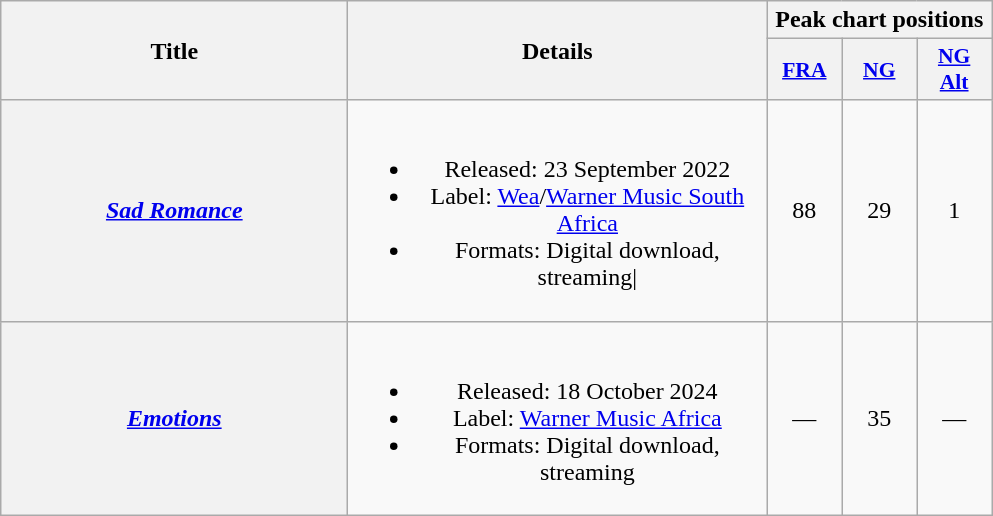<table class="wikitable plainrowheaders" style="text-align:center;">
<tr>
<th scope="col" rowspan="2" style="width:14em;">Title</th>
<th scope="col" rowspan="2" style="width:17em;">Details</th>
<th colspan="3">Peak chart positions</th>
</tr>
<tr>
<th scope="col" style="width:3em;font-size:90%;"><a href='#'>FRA</a><br></th>
<th scope="col" style="width:3em;font-size:90%;"><a href='#'>NG</a><br></th>
<th scope="col" style="width:3em;font-size:90%;"><a href='#'>NG<br>Alt</a></th>
</tr>
<tr>
<th scope="row"><em><a href='#'>Sad Romance</a></em></th>
<td><br><ul><li>Released: 23 September 2022</li><li>Label: <a href='#'>Wea</a>/<a href='#'>Warner Music South Africa</a></li><li>Formats: Digital download, streaming|</li></ul></td>
<td>88<br></td>
<td>29</td>
<td>1<br></td>
</tr>
<tr>
<th scope="row"><em><a href='#'>Emotions</a></em></th>
<td><br><ul><li>Released: 18 October 2024</li><li>Label: <a href='#'>Warner Music Africa</a></li><li>Formats: Digital download, streaming</li></ul></td>
<td>—</td>
<td>35</td>
<td>—</td>
</tr>
</table>
